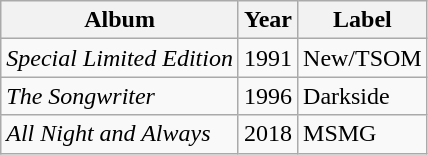<table class="wikitable">
<tr>
<th>Album</th>
<th>Year</th>
<th>Label</th>
</tr>
<tr>
<td><em>Special Limited Edition</em></td>
<td>1991</td>
<td>New/TSOM</td>
</tr>
<tr>
<td><em>The Songwriter</em></td>
<td>1996</td>
<td>Darkside</td>
</tr>
<tr>
<td><em>All Night and Always</em></td>
<td>2018</td>
<td>MSMG</td>
</tr>
</table>
